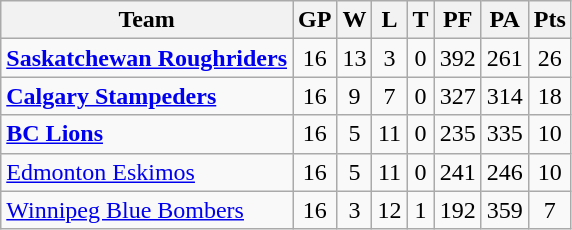<table class="wikitable" valign="top">
<tr>
<th>Team</th>
<th>GP</th>
<th>W</th>
<th>L</th>
<th>T</th>
<th>PF</th>
<th>PA</th>
<th>Pts</th>
</tr>
<tr align="center">
<td align="left"><strong><a href='#'>Saskatchewan Roughriders</a></strong></td>
<td>16</td>
<td>13</td>
<td>3</td>
<td>0</td>
<td>392</td>
<td>261</td>
<td>26</td>
</tr>
<tr align="center">
<td align="left"><strong><a href='#'>Calgary Stampeders</a></strong></td>
<td>16</td>
<td>9</td>
<td>7</td>
<td>0</td>
<td>327</td>
<td>314</td>
<td>18</td>
</tr>
<tr align="center">
<td align="left"><strong><a href='#'>BC Lions</a></strong></td>
<td>16</td>
<td>5</td>
<td>11</td>
<td>0</td>
<td>235</td>
<td>335</td>
<td>10</td>
</tr>
<tr align="center">
<td align="left"><a href='#'>Edmonton Eskimos</a></td>
<td>16</td>
<td>5</td>
<td>11</td>
<td>0</td>
<td>241</td>
<td>246</td>
<td>10</td>
</tr>
<tr align="center">
<td align="left"><a href='#'>Winnipeg Blue Bombers</a></td>
<td>16</td>
<td>3</td>
<td>12</td>
<td>1</td>
<td>192</td>
<td>359</td>
<td>7</td>
</tr>
</table>
